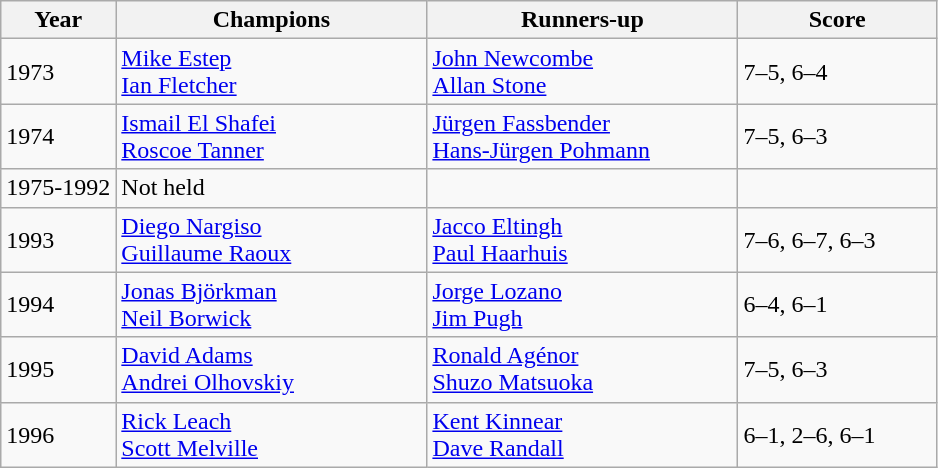<table class="wikitable">
<tr>
<th>Year</th>
<th style="width:200px;">Champions</th>
<th style="width:200px;">Runners-up</th>
<th style="width:125px;">Score</th>
</tr>
<tr>
<td>1973</td>
<td> <a href='#'>Mike Estep</a><br> <a href='#'>Ian Fletcher</a></td>
<td> <a href='#'>John Newcombe</a><br> <a href='#'>Allan Stone</a></td>
<td>7–5, 6–4</td>
</tr>
<tr>
<td>1974</td>
<td> <a href='#'>Ismail El Shafei</a><br> <a href='#'>Roscoe Tanner</a></td>
<td> <a href='#'>Jürgen Fassbender</a><br> <a href='#'>Hans-Jürgen Pohmann</a></td>
<td>7–5, 6–3</td>
</tr>
<tr>
<td>1975-1992</td>
<td>Not held</td>
<td></td>
<td></td>
</tr>
<tr>
<td>1993</td>
<td> <a href='#'>Diego Nargiso</a><br> <a href='#'>Guillaume Raoux</a></td>
<td> <a href='#'>Jacco Eltingh</a><br> <a href='#'>Paul Haarhuis</a></td>
<td>7–6, 6–7, 6–3</td>
</tr>
<tr>
<td>1994</td>
<td> <a href='#'>Jonas Björkman</a><br> <a href='#'>Neil Borwick</a></td>
<td> <a href='#'>Jorge Lozano</a><br> <a href='#'>Jim Pugh</a></td>
<td>6–4, 6–1</td>
</tr>
<tr>
<td>1995</td>
<td> <a href='#'>David Adams</a><br> <a href='#'>Andrei Olhovskiy</a></td>
<td> <a href='#'>Ronald Agénor</a><br> <a href='#'>Shuzo Matsuoka</a></td>
<td>7–5, 6–3</td>
</tr>
<tr>
<td>1996</td>
<td> <a href='#'>Rick Leach</a><br> <a href='#'>Scott Melville</a></td>
<td> <a href='#'>Kent Kinnear</a><br> <a href='#'>Dave Randall</a></td>
<td>6–1, 2–6, 6–1</td>
</tr>
</table>
